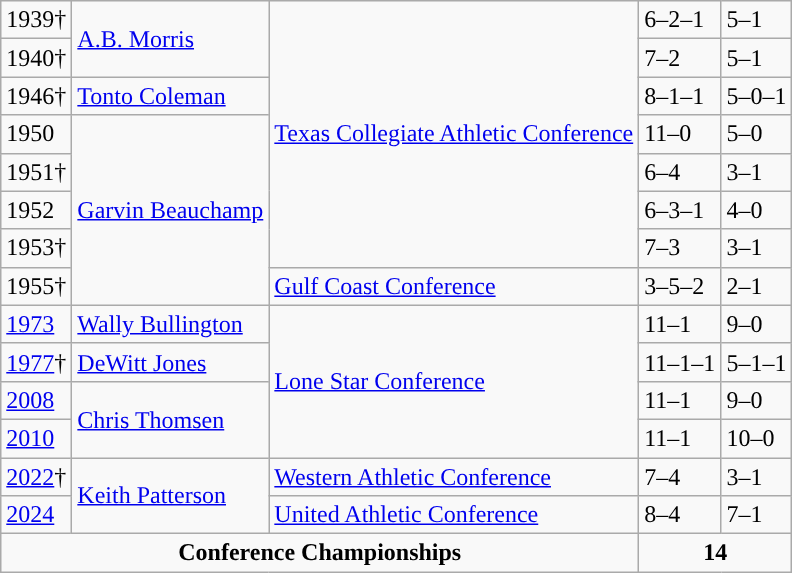<table class="wikitable">
<tr>
<td>1939†</td>
<td rowspan="2"><a href='#'>A.B. Morris</a></td>
<td rowspan="7"><a href='#'>Texas Collegiate Athletic Conference</a></td>
<td>6–2–1</td>
<td>5–1</td>
</tr>
<tr>
<td>1940†</td>
<td>7–2</td>
<td>5–1</td>
</tr>
<tr>
<td>1946†</td>
<td><a href='#'>Tonto Coleman</a></td>
<td>8–1–1</td>
<td>5–0–1</td>
</tr>
<tr>
<td>1950</td>
<td rowspan="5"><a href='#'>Garvin Beauchamp</a></td>
<td>11–0</td>
<td>5–0</td>
</tr>
<tr>
<td>1951†</td>
<td>6–4</td>
<td>3–1</td>
</tr>
<tr>
<td>1952</td>
<td>6–3–1</td>
<td>4–0</td>
</tr>
<tr>
<td>1953†</td>
<td>7–3</td>
<td>3–1</td>
</tr>
<tr>
<td>1955†</td>
<td><a href='#'>Gulf Coast Conference</a></td>
<td>3–5–2</td>
<td>2–1</td>
</tr>
<tr>
<td><a href='#'>1973</a></td>
<td><a href='#'>Wally Bullington</a></td>
<td rowspan="4"><a href='#'>Lone Star Conference</a></td>
<td>11–1</td>
<td>9–0</td>
</tr>
<tr>
<td><a href='#'>1977</a>†</td>
<td><a href='#'>DeWitt Jones</a></td>
<td>11–1–1</td>
<td>5–1–1</td>
</tr>
<tr>
<td><a href='#'>2008</a></td>
<td rowspan="2"><a href='#'>Chris Thomsen</a></td>
<td>11–1</td>
<td>9–0</td>
</tr>
<tr>
<td><a href='#'>2010</a></td>
<td>11–1</td>
<td>10–0</td>
</tr>
<tr>
<td><a href='#'>2022</a>†</td>
<td rowspan="2"><a href='#'>Keith Patterson</a></td>
<td><a href='#'>Western Athletic Conference</a></td>
<td>7–4</td>
<td>3–1</td>
</tr>
<tr>
<td><a href='#'>2024</a></td>
<td><a href='#'>United Athletic Conference</a></td>
<td>8–4</td>
<td>7–1</td>
</tr>
<tr align="center">
<td colspan=3><strong>Conference Championships</strong></td>
<td colspan=3><strong>14</strong></td>
</tr>
</table>
